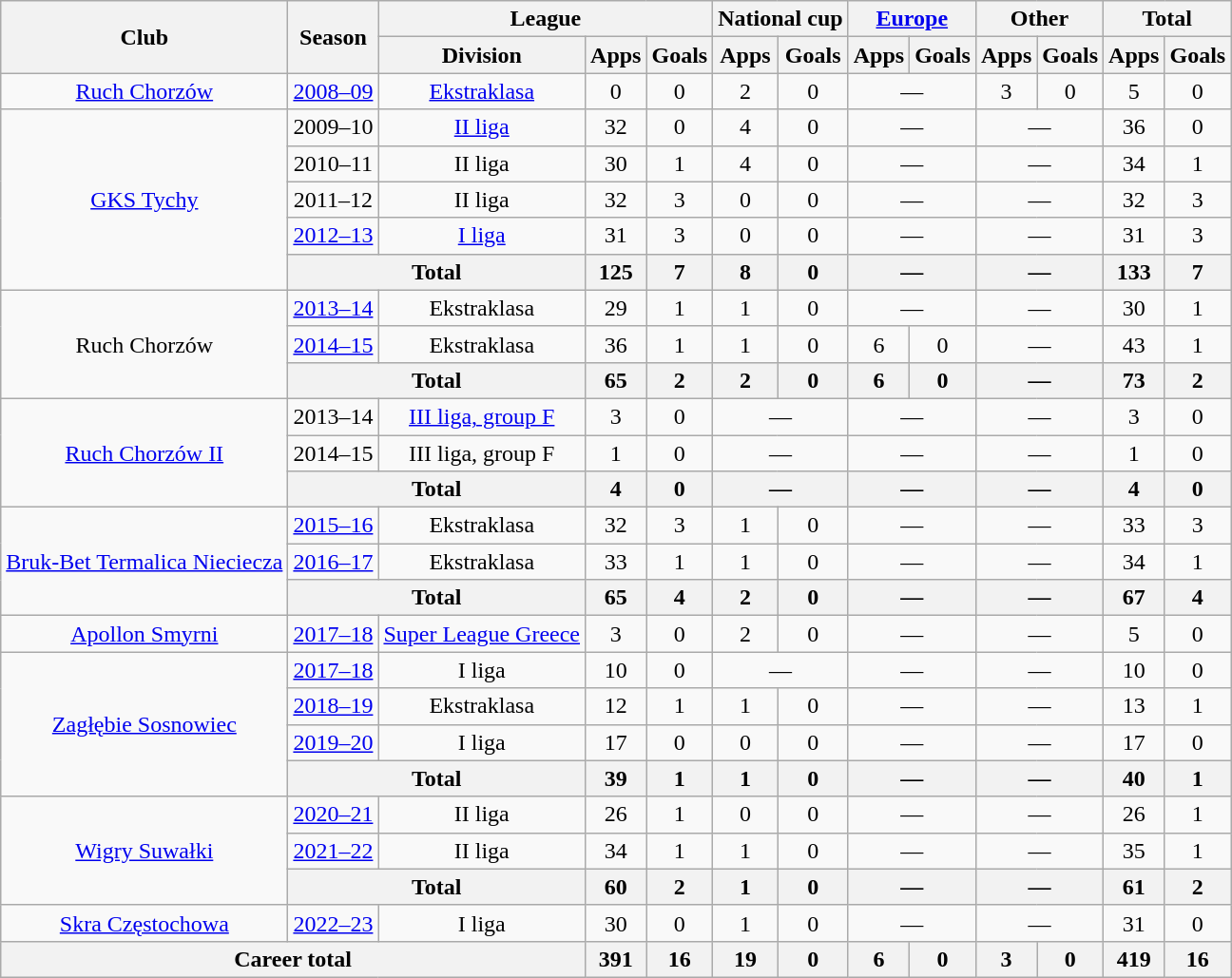<table class="wikitable" style="text-align: center;">
<tr>
<th rowspan="2">Club</th>
<th rowspan="2">Season</th>
<th colspan="3">League</th>
<th colspan="2">National cup</th>
<th colspan="2"><a href='#'>Europe</a></th>
<th colspan="2">Other</th>
<th colspan="2">Total</th>
</tr>
<tr>
<th>Division</th>
<th>Apps</th>
<th>Goals</th>
<th>Apps</th>
<th>Goals</th>
<th>Apps</th>
<th>Goals</th>
<th>Apps</th>
<th>Goals</th>
<th>Apps</th>
<th>Goals</th>
</tr>
<tr>
<td><a href='#'>Ruch Chorzów</a></td>
<td><a href='#'>2008–09</a></td>
<td><a href='#'>Ekstraklasa</a></td>
<td>0</td>
<td>0</td>
<td>2</td>
<td>0</td>
<td colspan="2">—</td>
<td>3</td>
<td>0</td>
<td>5</td>
<td>0</td>
</tr>
<tr>
<td rowspan="5"><a href='#'>GKS Tychy</a></td>
<td>2009–10</td>
<td><a href='#'>II liga</a></td>
<td>32</td>
<td>0</td>
<td>4</td>
<td>0</td>
<td colspan="2">—</td>
<td colspan="2">—</td>
<td>36</td>
<td>0</td>
</tr>
<tr>
<td>2010–11</td>
<td>II liga</td>
<td>30</td>
<td>1</td>
<td>4</td>
<td>0</td>
<td colspan="2">—</td>
<td colspan="2">—</td>
<td>34</td>
<td>1</td>
</tr>
<tr>
<td>2011–12</td>
<td>II liga</td>
<td>32</td>
<td>3</td>
<td>0</td>
<td>0</td>
<td colspan="2">—</td>
<td colspan="2">—</td>
<td>32</td>
<td>3</td>
</tr>
<tr>
<td><a href='#'>2012–13</a></td>
<td><a href='#'>I liga</a></td>
<td>31</td>
<td>3</td>
<td>0</td>
<td>0</td>
<td colspan="2">—</td>
<td colspan="2">—</td>
<td>31</td>
<td>3</td>
</tr>
<tr>
<th colspan="2">Total</th>
<th>125</th>
<th>7</th>
<th>8</th>
<th>0</th>
<th colspan="2">—</th>
<th colspan="2">—</th>
<th>133</th>
<th>7</th>
</tr>
<tr>
<td rowspan="3">Ruch Chorzów</td>
<td><a href='#'>2013–14</a></td>
<td>Ekstraklasa</td>
<td>29</td>
<td>1</td>
<td>1</td>
<td>0</td>
<td colspan="2">—</td>
<td colspan="2">—</td>
<td>30</td>
<td>1</td>
</tr>
<tr>
<td><a href='#'>2014–15</a></td>
<td>Ekstraklasa</td>
<td>36</td>
<td>1</td>
<td>1</td>
<td>0</td>
<td>6</td>
<td>0</td>
<td colspan="2">—</td>
<td>43</td>
<td>1</td>
</tr>
<tr>
<th colspan="2">Total</th>
<th>65</th>
<th>2</th>
<th>2</th>
<th>0</th>
<th>6</th>
<th>0</th>
<th colspan="2">—</th>
<th>73</th>
<th>2</th>
</tr>
<tr>
<td rowspan="3"><a href='#'>Ruch Chorzów II</a></td>
<td>2013–14</td>
<td><a href='#'>III liga, group F</a></td>
<td>3</td>
<td>0</td>
<td colspan="2">—</td>
<td colspan="2">—</td>
<td colspan="2">—</td>
<td>3</td>
<td>0</td>
</tr>
<tr>
<td>2014–15</td>
<td>III liga, group F</td>
<td>1</td>
<td>0</td>
<td colspan="2">—</td>
<td colspan="2">—</td>
<td colspan="2">—</td>
<td>1</td>
<td>0</td>
</tr>
<tr>
<th colspan="2">Total</th>
<th>4</th>
<th>0</th>
<th colspan="2">—</th>
<th colspan="2">—</th>
<th colspan="2">—</th>
<th>4</th>
<th>0</th>
</tr>
<tr>
<td rowspan="3"><a href='#'>Bruk-Bet Termalica Nieciecza</a></td>
<td><a href='#'>2015–16</a></td>
<td>Ekstraklasa</td>
<td>32</td>
<td>3</td>
<td>1</td>
<td>0</td>
<td colspan="2">—</td>
<td colspan="2">—</td>
<td>33</td>
<td>3</td>
</tr>
<tr>
<td><a href='#'>2016–17</a></td>
<td>Ekstraklasa</td>
<td>33</td>
<td>1</td>
<td>1</td>
<td>0</td>
<td colspan="2">—</td>
<td colspan="2">—</td>
<td>34</td>
<td>1</td>
</tr>
<tr>
<th colspan="2">Total</th>
<th>65</th>
<th>4</th>
<th>2</th>
<th>0</th>
<th colspan="2">—</th>
<th colspan="2">—</th>
<th>67</th>
<th>4</th>
</tr>
<tr>
<td><a href='#'>Apollon Smyrni</a></td>
<td><a href='#'>2017–18</a></td>
<td><a href='#'>Super League Greece</a></td>
<td>3</td>
<td>0</td>
<td>2</td>
<td>0</td>
<td colspan="2">—</td>
<td colspan="2">—</td>
<td>5</td>
<td>0</td>
</tr>
<tr>
<td rowspan="4"><a href='#'>Zagłębie Sosnowiec</a></td>
<td><a href='#'>2017–18</a></td>
<td>I liga</td>
<td>10</td>
<td>0</td>
<td colspan="2">—</td>
<td colspan="2">—</td>
<td colspan="2">—</td>
<td>10</td>
<td>0</td>
</tr>
<tr>
<td><a href='#'>2018–19</a></td>
<td>Ekstraklasa</td>
<td>12</td>
<td>1</td>
<td>1</td>
<td>0</td>
<td colspan="2">—</td>
<td colspan="2">—</td>
<td>13</td>
<td>1</td>
</tr>
<tr>
<td><a href='#'>2019–20</a></td>
<td>I liga</td>
<td>17</td>
<td>0</td>
<td>0</td>
<td>0</td>
<td colspan="2">—</td>
<td colspan="2">—</td>
<td>17</td>
<td>0</td>
</tr>
<tr>
<th colspan="2">Total</th>
<th>39</th>
<th>1</th>
<th>1</th>
<th>0</th>
<th colspan="2">—</th>
<th colspan="2">—</th>
<th>40</th>
<th>1</th>
</tr>
<tr>
<td rowspan="3"><a href='#'>Wigry Suwałki</a></td>
<td><a href='#'>2020–21</a></td>
<td>II liga</td>
<td>26</td>
<td>1</td>
<td>0</td>
<td>0</td>
<td colspan="2">—</td>
<td colspan="2">—</td>
<td>26</td>
<td>1</td>
</tr>
<tr>
<td><a href='#'>2021–22</a></td>
<td>II liga</td>
<td>34</td>
<td>1</td>
<td>1</td>
<td>0</td>
<td colspan="2">—</td>
<td colspan="2">—</td>
<td>35</td>
<td>1</td>
</tr>
<tr>
<th colspan="2">Total</th>
<th>60</th>
<th>2</th>
<th>1</th>
<th>0</th>
<th colspan="2">—</th>
<th colspan="2">—</th>
<th>61</th>
<th>2</th>
</tr>
<tr>
<td><a href='#'>Skra Częstochowa</a></td>
<td><a href='#'>2022–23</a></td>
<td>I liga</td>
<td>30</td>
<td>0</td>
<td>1</td>
<td>0</td>
<td colspan="2">—</td>
<td colspan="2">—</td>
<td>31</td>
<td>0</td>
</tr>
<tr>
<th colspan="3">Career total</th>
<th>391</th>
<th>16</th>
<th>19</th>
<th>0</th>
<th>6</th>
<th>0</th>
<th>3</th>
<th>0</th>
<th>419</th>
<th>16</th>
</tr>
</table>
